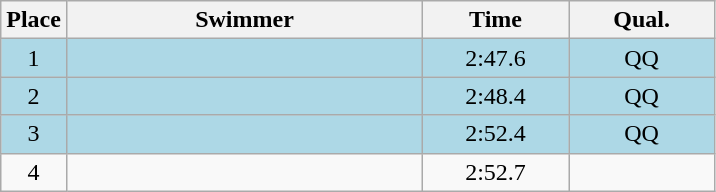<table class=wikitable style="text-align:center">
<tr>
<th>Place</th>
<th width=230>Swimmer</th>
<th width=90>Time</th>
<th width=90>Qual.</th>
</tr>
<tr bgcolor=lightblue>
<td>1</td>
<td align=left></td>
<td>2:47.6</td>
<td>QQ</td>
</tr>
<tr bgcolor=lightblue>
<td>2</td>
<td align=left></td>
<td>2:48.4</td>
<td>QQ</td>
</tr>
<tr bgcolor=lightblue>
<td>3</td>
<td align=left></td>
<td>2:52.4</td>
<td>QQ</td>
</tr>
<tr>
<td>4</td>
<td align=left></td>
<td>2:52.7</td>
<td></td>
</tr>
</table>
